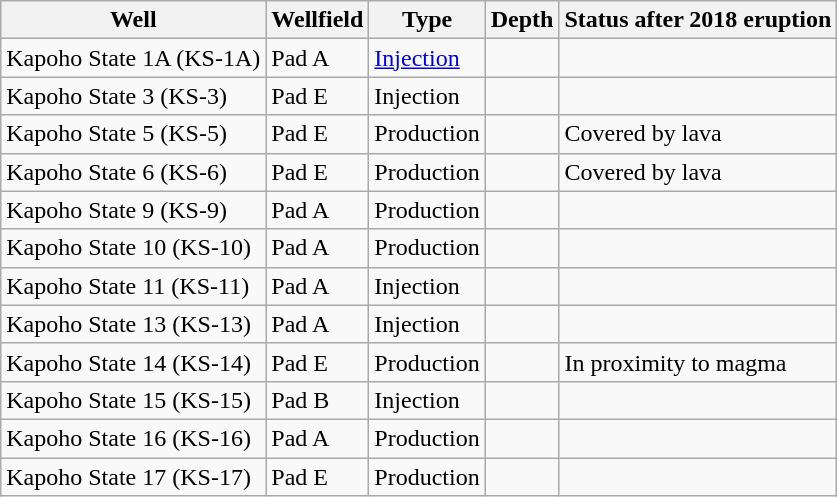<table class="wikitable sortable">
<tr>
<th>Well</th>
<th>Wellfield</th>
<th>Type</th>
<th>Depth</th>
<th>Status after 2018 eruption</th>
</tr>
<tr>
<td>Kapoho State 1A (KS-1A)</td>
<td>Pad A</td>
<td><a href='#'>Injection</a></td>
<td></td>
<td></td>
</tr>
<tr>
<td>Kapoho State 3 (KS-3)</td>
<td>Pad E</td>
<td>Injection</td>
<td></td>
<td></td>
</tr>
<tr>
<td>Kapoho State 5 (KS-5)</td>
<td>Pad E</td>
<td>Production</td>
<td></td>
<td>Covered by lava</td>
</tr>
<tr>
<td>Kapoho State 6 (KS-6)</td>
<td>Pad E</td>
<td>Production</td>
<td></td>
<td>Covered by lava</td>
</tr>
<tr>
<td>Kapoho State 9 (KS-9)</td>
<td>Pad A</td>
<td>Production</td>
<td></td>
<td></td>
</tr>
<tr>
<td>Kapoho State 10 (KS-10)</td>
<td>Pad A</td>
<td>Production</td>
<td></td>
<td></td>
</tr>
<tr>
<td>Kapoho State 11 (KS-11)</td>
<td>Pad A</td>
<td>Injection</td>
<td></td>
<td></td>
</tr>
<tr>
<td>Kapoho State 13 (KS-13)</td>
<td>Pad A</td>
<td>Injection</td>
<td></td>
<td></td>
</tr>
<tr>
<td>Kapoho State 14 (KS-14)</td>
<td>Pad E</td>
<td>Production</td>
<td></td>
<td>In proximity to magma</td>
</tr>
<tr>
<td>Kapoho State 15 (KS-15)</td>
<td>Pad B</td>
<td>Injection</td>
<td></td>
<td></td>
</tr>
<tr>
<td>Kapoho State 16 (KS-16)</td>
<td>Pad A</td>
<td>Production</td>
<td></td>
<td></td>
</tr>
<tr>
<td>Kapoho State 17 (KS-17)</td>
<td>Pad E</td>
<td>Production</td>
<td></td>
<td></td>
</tr>
</table>
